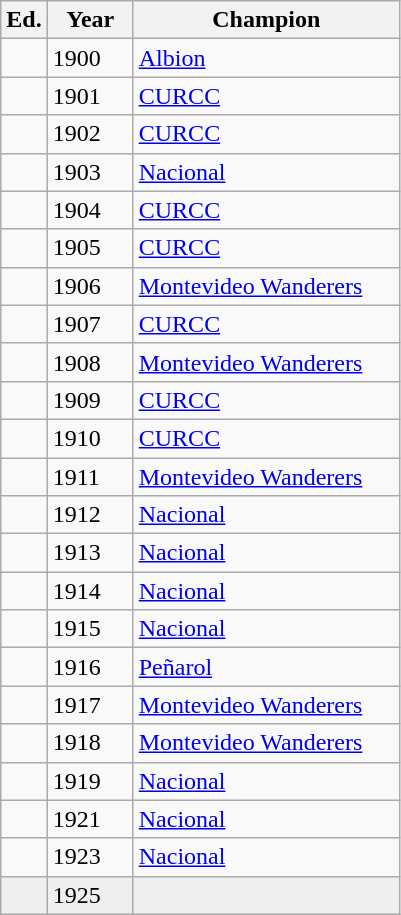<table class="wikitable sortable" style="text-align:left">
<tr>
<th width=px>Ed.</th>
<th width=50px>Year</th>
<th width=170px>Champion</th>
</tr>
<tr>
<td></td>
<td>1900</td>
<td><a href='#'>Albion</a></td>
</tr>
<tr>
<td></td>
<td>1901</td>
<td><a href='#'>CURCC</a></td>
</tr>
<tr>
<td></td>
<td>1902</td>
<td><a href='#'>CURCC</a></td>
</tr>
<tr>
<td></td>
<td>1903</td>
<td><a href='#'>Nacional</a></td>
</tr>
<tr>
<td></td>
<td>1904</td>
<td><a href='#'>CURCC</a></td>
</tr>
<tr>
<td></td>
<td>1905</td>
<td><a href='#'>CURCC</a></td>
</tr>
<tr>
<td></td>
<td>1906</td>
<td><a href='#'>Montevideo Wanderers</a></td>
</tr>
<tr>
<td></td>
<td>1907</td>
<td><a href='#'>CURCC</a></td>
</tr>
<tr>
<td></td>
<td>1908</td>
<td><a href='#'>Montevideo Wanderers</a></td>
</tr>
<tr>
<td></td>
<td>1909</td>
<td><a href='#'>CURCC</a></td>
</tr>
<tr>
<td></td>
<td>1910</td>
<td><a href='#'>CURCC</a></td>
</tr>
<tr>
<td></td>
<td>1911</td>
<td><a href='#'>Montevideo Wanderers</a></td>
</tr>
<tr>
<td></td>
<td>1912</td>
<td><a href='#'>Nacional</a></td>
</tr>
<tr>
<td></td>
<td>1913</td>
<td><a href='#'>Nacional</a></td>
</tr>
<tr>
<td></td>
<td>1914</td>
<td><a href='#'>Nacional</a></td>
</tr>
<tr>
<td></td>
<td>1915</td>
<td><a href='#'>Nacional</a></td>
</tr>
<tr>
<td></td>
<td>1916</td>
<td><a href='#'>Peñarol</a></td>
</tr>
<tr>
<td></td>
<td>1917</td>
<td><a href='#'>Montevideo Wanderers</a></td>
</tr>
<tr>
<td></td>
<td>1918</td>
<td><a href='#'>Montevideo Wanderers</a></td>
</tr>
<tr>
<td></td>
<td>1919</td>
<td><a href='#'>Nacional</a></td>
</tr>
<tr>
<td></td>
<td>1921</td>
<td><a href='#'>Nacional</a></td>
</tr>
<tr>
<td></td>
<td>1923</td>
<td><a href='#'>Nacional</a></td>
</tr>
<tr bgcolor=#efefef>
<td></td>
<td>1925</td>
<td colspan="1"><em></em></td>
</tr>
</table>
